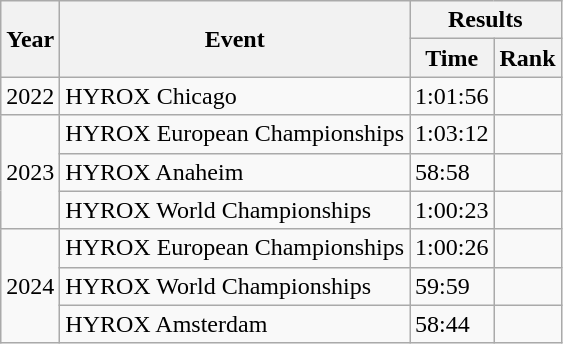<table class="wikitable">
<tr>
<th rowspan="2">Year</th>
<th rowspan="2">Event</th>
<th colspan="2">Results</th>
</tr>
<tr>
<th>Time</th>
<th>Rank</th>
</tr>
<tr>
<td>2022</td>
<td>HYROX Chicago</td>
<td>1:01:56</td>
<td></td>
</tr>
<tr>
<td rowspan="3">2023</td>
<td>HYROX European Championships</td>
<td>1:03:12</td>
<td></td>
</tr>
<tr>
<td>HYROX Anaheim</td>
<td>58:58</td>
<td></td>
</tr>
<tr>
<td>HYROX World Championships</td>
<td>1:00:23</td>
<td></td>
</tr>
<tr>
<td rowspan="3">2024</td>
<td>HYROX European Championships</td>
<td>1:00:26</td>
<td></td>
</tr>
<tr>
<td>HYROX World Championships</td>
<td>59:59</td>
<td></td>
</tr>
<tr>
<td>HYROX Amsterdam</td>
<td>58:44</td>
<td></td>
</tr>
</table>
